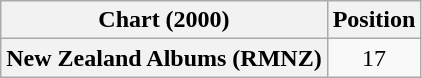<table class="wikitable plainrowheaders" style="text-align:center">
<tr>
<th scope="col">Chart (2000)</th>
<th scope="col">Position</th>
</tr>
<tr>
<th scope="row">New Zealand Albums (RMNZ)</th>
<td>17</td>
</tr>
</table>
